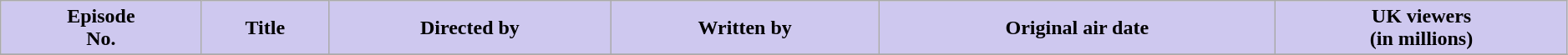<table class="wikitable plainrowheaders" style="background: #ffffff; width:99%;">
<tr>
<th style="background: #CEC8EF;">Episode<br>No.</th>
<th style="background: #CEC8EF;">Title</th>
<th style="background: #CEC8EF;">Directed by</th>
<th style="background: #CEC8EF;">Written by</th>
<th style="background: #CEC8EF;">Original air date</th>
<th style="background: #CEC8EF;">UK viewers<br>(in millions)</th>
</tr>
<tr>
</tr>
</table>
